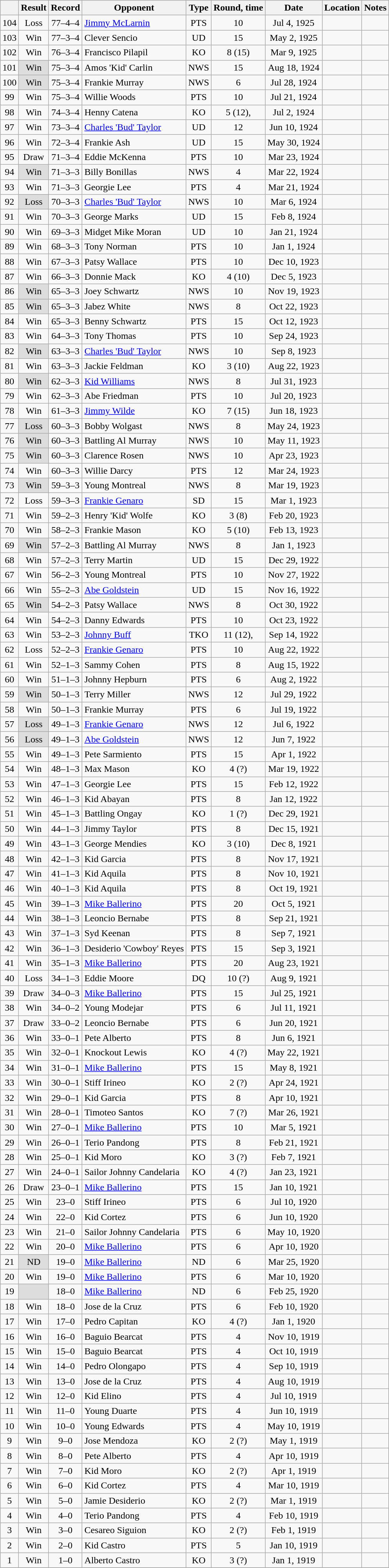<table class="wikitable mw-collapsible mw-collapsed" style="text-align:center">
<tr>
<th></th>
<th>Result</th>
<th>Record</th>
<th>Opponent</th>
<th>Type</th>
<th>Round, time</th>
<th>Date</th>
<th>Location</th>
<th>Notes</th>
</tr>
<tr>
<td>104</td>
<td>Loss</td>
<td>77–4–4 </td>
<td align=left><a href='#'>Jimmy McLarnin</a></td>
<td>PTS</td>
<td>10</td>
<td>Jul 4, 1925</td>
<td style="text-align:left;"></td>
<td></td>
</tr>
<tr>
<td>103</td>
<td>Win</td>
<td>77–3–4 </td>
<td align=left>Clever Sencio</td>
<td>UD</td>
<td>15</td>
<td>May 2, 1925</td>
<td style="text-align:left;"></td>
<td style="text-align:left;"></td>
</tr>
<tr>
<td>102</td>
<td>Win</td>
<td>76–3–4 </td>
<td align=left>Francisco Pilapil</td>
<td>KO</td>
<td>8 (15)</td>
<td>Mar 9, 1925</td>
<td style="text-align:left;"></td>
<td></td>
</tr>
<tr>
<td>101</td>
<td style="background:#DDD">Win</td>
<td>75–3–4 </td>
<td align=left>Amos 'Kid' Carlin</td>
<td>NWS</td>
<td>15</td>
<td>Aug 18, 1924</td>
<td style="text-align:left;"></td>
<td></td>
</tr>
<tr>
<td>100</td>
<td style="background:#DDD">Win</td>
<td>75–3–4 </td>
<td align=left>Frankie Murray</td>
<td>NWS</td>
<td>6</td>
<td>Jul 28, 1924</td>
<td style="text-align:left;"></td>
<td></td>
</tr>
<tr>
<td>99</td>
<td>Win</td>
<td>75–3–4 </td>
<td align=left>Willie Woods</td>
<td>PTS</td>
<td>10</td>
<td>Jul 21, 1924</td>
<td style="text-align:left;"></td>
<td></td>
</tr>
<tr>
<td>98</td>
<td>Win</td>
<td>74–3–4 </td>
<td align=left>Henny Catena</td>
<td>KO</td>
<td>5 (12), </td>
<td>Jul 2, 1924</td>
<td style="text-align:left;"></td>
<td></td>
</tr>
<tr>
<td>97</td>
<td>Win</td>
<td>73–3–4 </td>
<td align=left><a href='#'>Charles 'Bud' Taylor</a></td>
<td>UD</td>
<td>12</td>
<td>Jun 10, 1924</td>
<td style="text-align:left;"></td>
<td></td>
</tr>
<tr>
<td>96</td>
<td>Win</td>
<td>72–3–4 </td>
<td align=left>Frankie Ash</td>
<td>UD</td>
<td>15</td>
<td>May 30, 1924</td>
<td style="text-align:left;"></td>
<td style="text-align:left;"></td>
</tr>
<tr>
<td>95</td>
<td>Draw</td>
<td>71–3–4 </td>
<td align=left>Eddie McKenna</td>
<td>PTS</td>
<td>10</td>
<td>Mar 23, 1924</td>
<td style="text-align:left;"></td>
<td></td>
</tr>
<tr>
<td>94</td>
<td style="background:#DDD">Win</td>
<td>71–3–3 </td>
<td align=left>Billy Bonillas</td>
<td>NWS</td>
<td>4</td>
<td>Mar 22, 1924</td>
<td style="text-align:left;"></td>
<td></td>
</tr>
<tr>
<td>93</td>
<td>Win</td>
<td>71–3–3 </td>
<td align=left>Georgie Lee</td>
<td>PTS</td>
<td>4</td>
<td>Mar 21, 1924</td>
<td style="text-align:left;"></td>
<td></td>
</tr>
<tr>
<td>92</td>
<td style="background:#DDD">Loss</td>
<td>70–3–3 </td>
<td align=left><a href='#'>Charles 'Bud' Taylor</a></td>
<td>NWS</td>
<td>10</td>
<td>Mar 6, 1924</td>
<td style="text-align:left;"></td>
<td></td>
</tr>
<tr>
<td>91</td>
<td>Win</td>
<td>70–3–3 </td>
<td align=left>George Marks</td>
<td>UD</td>
<td>15</td>
<td>Feb 8, 1924</td>
<td style="text-align:left;"></td>
<td></td>
</tr>
<tr>
<td>90</td>
<td>Win</td>
<td>69–3–3 </td>
<td align=left>Midget Mike Moran</td>
<td>UD</td>
<td>10</td>
<td>Jan 21, 1924</td>
<td style="text-align:left;"></td>
<td></td>
</tr>
<tr>
<td>89</td>
<td>Win</td>
<td>68–3–3 </td>
<td align=left>Tony Norman</td>
<td>PTS</td>
<td>10</td>
<td>Jan 1, 1924</td>
<td style="text-align:left;"></td>
<td></td>
</tr>
<tr>
<td>88</td>
<td>Win</td>
<td>67–3–3 </td>
<td align=left>Patsy Wallace</td>
<td>PTS</td>
<td>10</td>
<td>Dec 10, 1923</td>
<td style="text-align:left;"></td>
<td></td>
</tr>
<tr>
<td>87</td>
<td>Win</td>
<td>66–3–3 </td>
<td align=left>Donnie Mack</td>
<td>KO</td>
<td>4 (10)</td>
<td>Dec 5, 1923</td>
<td style="text-align:left;"></td>
<td></td>
</tr>
<tr>
<td>86</td>
<td style="background:#DDD">Win</td>
<td>65–3–3 </td>
<td align=left>Joey Schwartz</td>
<td>NWS</td>
<td>10</td>
<td>Nov 19, 1923</td>
<td style="text-align:left;"></td>
<td></td>
</tr>
<tr>
<td>85</td>
<td style="background:#DDD">Win</td>
<td>65–3–3 </td>
<td align=left>Jabez White</td>
<td>NWS</td>
<td>8</td>
<td>Oct 22, 1923</td>
<td style="text-align:left;"></td>
<td></td>
</tr>
<tr>
<td>84</td>
<td>Win</td>
<td>65–3–3 </td>
<td align=left>Benny Schwartz</td>
<td>PTS</td>
<td>15</td>
<td>Oct 12, 1923</td>
<td style="text-align:left;"></td>
<td style="text-align:left;"></td>
</tr>
<tr>
<td>83</td>
<td>Win</td>
<td>64–3–3 </td>
<td align=left>Tony Thomas</td>
<td>PTS</td>
<td>10</td>
<td>Sep 24, 1923</td>
<td style="text-align:left;"></td>
<td></td>
</tr>
<tr>
<td>82</td>
<td style="background:#DDD">Win</td>
<td>63–3–3 </td>
<td align=left><a href='#'>Charles 'Bud' Taylor</a></td>
<td>NWS</td>
<td>10</td>
<td>Sep 8, 1923</td>
<td style="text-align:left;"></td>
<td></td>
</tr>
<tr>
<td>81</td>
<td>Win</td>
<td>63–3–3 </td>
<td align=left>Jackie Feldman</td>
<td>KO</td>
<td>3 (10)</td>
<td>Aug 22, 1923</td>
<td style="text-align:left;"></td>
<td></td>
</tr>
<tr>
<td>80</td>
<td style="background:#DDD">Win</td>
<td>62–3–3 </td>
<td align=left><a href='#'>Kid Williams</a></td>
<td>NWS</td>
<td>8</td>
<td>Jul 31, 1923</td>
<td style="text-align:left;"></td>
<td></td>
</tr>
<tr>
<td>79</td>
<td>Win</td>
<td>62–3–3 </td>
<td align=left>Abe Friedman</td>
<td>PTS</td>
<td>10</td>
<td>Jul 20, 1923</td>
<td style="text-align:left;"></td>
<td></td>
</tr>
<tr>
<td>78</td>
<td>Win</td>
<td>61–3–3 </td>
<td align=left><a href='#'>Jimmy Wilde</a></td>
<td>KO</td>
<td>7 (15)</td>
<td>Jun 18, 1923</td>
<td style="text-align:left;"></td>
<td style="text-align:left;"></td>
</tr>
<tr>
<td>77</td>
<td style="background:#DDD">Loss</td>
<td>60–3–3 </td>
<td align=left>Bobby Wolgast</td>
<td>NWS</td>
<td>8</td>
<td>May 24, 1923</td>
<td style="text-align:left;"></td>
<td></td>
</tr>
<tr>
<td>76</td>
<td style="background:#DDD">Win</td>
<td>60–3–3 </td>
<td align=left>Battling Al Murray</td>
<td>NWS</td>
<td>10</td>
<td>May 11, 1923</td>
<td style="text-align:left;"></td>
<td></td>
</tr>
<tr>
<td>75</td>
<td style="background:#DDD">Win</td>
<td>60–3–3 </td>
<td align=left>Clarence Rosen</td>
<td>NWS</td>
<td>10</td>
<td>Apr 23, 1923</td>
<td style="text-align:left;"></td>
<td></td>
</tr>
<tr>
<td>74</td>
<td>Win</td>
<td>60–3–3 </td>
<td align=left>Willie Darcy</td>
<td>PTS</td>
<td>12</td>
<td>Mar 24, 1923</td>
<td style="text-align:left;"></td>
<td></td>
</tr>
<tr>
<td>73</td>
<td style="background:#DDD">Win</td>
<td>59–3–3 </td>
<td align=left>Young Montreal</td>
<td>NWS</td>
<td>8</td>
<td>Mar 19, 1923</td>
<td style="text-align:left;"></td>
<td></td>
</tr>
<tr>
<td>72</td>
<td>Loss</td>
<td>59–3–3 </td>
<td align=left><a href='#'>Frankie Genaro</a></td>
<td>SD</td>
<td>15</td>
<td>Mar 1, 1923</td>
<td style="text-align:left;"></td>
<td style="text-align:left;"></td>
</tr>
<tr>
<td>71</td>
<td>Win</td>
<td>59–2–3 </td>
<td align=left>Henry 'Kid' Wolfe</td>
<td>KO</td>
<td>3 (8)</td>
<td>Feb 20, 1923</td>
<td style="text-align:left;"></td>
<td></td>
</tr>
<tr>
<td>70</td>
<td>Win</td>
<td>58–2–3 </td>
<td align=left>Frankie Mason</td>
<td>KO</td>
<td>5 (10)</td>
<td>Feb 13, 1923</td>
<td style="text-align:left;"></td>
<td style="text-align:left;"></td>
</tr>
<tr>
<td>69</td>
<td style="background:#DDD">Win</td>
<td>57–2–3 </td>
<td align=left>Battling Al Murray</td>
<td>NWS</td>
<td>8</td>
<td>Jan 1, 1923</td>
<td style="text-align:left;"></td>
<td></td>
</tr>
<tr>
<td>68</td>
<td>Win</td>
<td>57–2–3 </td>
<td align=left>Terry Martin</td>
<td>UD</td>
<td>15</td>
<td>Dec 29, 1922</td>
<td style="text-align:left;"></td>
<td></td>
</tr>
<tr>
<td>67</td>
<td>Win</td>
<td>56–2–3 </td>
<td align=left>Young Montreal</td>
<td>PTS</td>
<td>10</td>
<td>Nov 27, 1922</td>
<td style="text-align:left;"></td>
<td></td>
</tr>
<tr>
<td>66</td>
<td>Win</td>
<td>55–2–3 </td>
<td align=left><a href='#'>Abe Goldstein</a></td>
<td>UD</td>
<td>15</td>
<td>Nov 16, 1922</td>
<td style="text-align:left;"></td>
<td></td>
</tr>
<tr>
<td>65</td>
<td style="background:#DDD">Win</td>
<td>54–2–3 </td>
<td align=left>Patsy Wallace</td>
<td>NWS</td>
<td>8</td>
<td>Oct 30, 1922</td>
<td style="text-align:left;"></td>
<td></td>
</tr>
<tr>
<td>64</td>
<td>Win</td>
<td>54–2–3 </td>
<td align=left>Danny Edwards</td>
<td>PTS</td>
<td>10</td>
<td>Oct 23, 1922</td>
<td style="text-align:left;"></td>
<td></td>
</tr>
<tr>
<td>63</td>
<td>Win</td>
<td>53–2–3 </td>
<td align=left><a href='#'>Johnny Buff</a></td>
<td>TKO</td>
<td>11 (12), </td>
<td>Sep 14, 1922</td>
<td style="text-align:left;"></td>
<td style="text-align:left;"></td>
</tr>
<tr>
<td>62</td>
<td>Loss</td>
<td>52–2–3 </td>
<td align=left><a href='#'>Frankie Genaro</a></td>
<td>PTS</td>
<td>10</td>
<td>Aug 22, 1922</td>
<td style="text-align:left;"></td>
<td></td>
</tr>
<tr>
<td>61</td>
<td>Win</td>
<td>52–1–3 </td>
<td align=left>Sammy Cohen</td>
<td>PTS</td>
<td>8</td>
<td>Aug 15, 1922</td>
<td style="text-align:left;"></td>
<td></td>
</tr>
<tr>
<td>60</td>
<td>Win</td>
<td>51–1–3 </td>
<td align=left>Johnny Hepburn</td>
<td>PTS</td>
<td>6</td>
<td>Aug 2, 1922</td>
<td style="text-align:left;"></td>
<td></td>
</tr>
<tr>
<td>59</td>
<td style="background:#DDD">Win</td>
<td>50–1–3 </td>
<td align=left>Terry Miller</td>
<td>NWS</td>
<td>12</td>
<td>Jul 29, 1922</td>
<td style="text-align:left;"></td>
<td></td>
</tr>
<tr>
<td>58</td>
<td>Win</td>
<td>50–1–3 </td>
<td align=left>Frankie Murray</td>
<td>PTS</td>
<td>6</td>
<td>Jul 19, 1922</td>
<td style="text-align:left;"></td>
<td></td>
</tr>
<tr>
<td>57</td>
<td style="background:#DDD">Loss</td>
<td>49–1–3 </td>
<td align=left><a href='#'>Frankie Genaro</a></td>
<td>NWS</td>
<td>12</td>
<td>Jul 6, 1922</td>
<td style="text-align:left;"></td>
<td></td>
</tr>
<tr>
<td>56</td>
<td style="background:#DDD">Loss</td>
<td>49–1–3 </td>
<td align=left><a href='#'>Abe Goldstein</a></td>
<td>NWS</td>
<td>12</td>
<td>Jun 7, 1922</td>
<td style="text-align:left;"></td>
<td></td>
</tr>
<tr>
<td>55</td>
<td>Win</td>
<td>49–1–3 </td>
<td align=left>Pete Sarmiento</td>
<td>PTS</td>
<td>15</td>
<td>Apr 1, 1922</td>
<td style="text-align:left;"></td>
<td></td>
</tr>
<tr>
<td>54</td>
<td>Win</td>
<td>48–1–3 </td>
<td align=left>Max Mason</td>
<td>KO</td>
<td>4 (?)</td>
<td>Mar 19, 1922</td>
<td style="text-align:left;"></td>
<td></td>
</tr>
<tr>
<td>53</td>
<td>Win</td>
<td>47–1–3 </td>
<td align=left>Georgie Lee</td>
<td>PTS</td>
<td>15</td>
<td>Feb 12, 1922</td>
<td style="text-align:left;"></td>
<td></td>
</tr>
<tr>
<td>52</td>
<td>Win</td>
<td>46–1–3 </td>
<td align=left>Kid Abayan</td>
<td>PTS</td>
<td>8</td>
<td>Jan 12, 1922</td>
<td style="text-align:left;"></td>
<td></td>
</tr>
<tr>
<td>51</td>
<td>Win</td>
<td>45–1–3 </td>
<td align=left>Battling Ongay</td>
<td>KO</td>
<td>1 (?)</td>
<td>Dec 29, 1921</td>
<td style="text-align:left;"></td>
<td></td>
</tr>
<tr>
<td>50</td>
<td>Win</td>
<td>44–1–3 </td>
<td align=left>Jimmy Taylor</td>
<td>PTS</td>
<td>8</td>
<td>Dec 15, 1921</td>
<td style="text-align:left;"></td>
<td></td>
</tr>
<tr>
<td>49</td>
<td>Win</td>
<td>43–1–3 </td>
<td align=left>George Mendies</td>
<td>KO</td>
<td>3 (10)</td>
<td>Dec 8, 1921</td>
<td style="text-align:left;"></td>
<td></td>
</tr>
<tr>
<td>48</td>
<td>Win</td>
<td>42–1–3 </td>
<td align=left>Kid Garcia</td>
<td>PTS</td>
<td>8</td>
<td>Nov 17, 1921</td>
<td style="text-align:left;"></td>
<td></td>
</tr>
<tr>
<td>47</td>
<td>Win</td>
<td>41–1–3 </td>
<td align=left>Kid Aquila</td>
<td>PTS</td>
<td>8</td>
<td>Nov 10, 1921</td>
<td style="text-align:left;"></td>
<td></td>
</tr>
<tr>
<td>46</td>
<td>Win</td>
<td>40–1–3 </td>
<td align=left>Kid Aquila</td>
<td>PTS</td>
<td>8</td>
<td>Oct 19, 1921</td>
<td style="text-align:left;"></td>
<td></td>
</tr>
<tr>
<td>45</td>
<td>Win</td>
<td>39–1–3 </td>
<td align=left><a href='#'>Mike Ballerino</a></td>
<td>PTS</td>
<td>20</td>
<td>Oct 5, 1921</td>
<td style="text-align:left;"></td>
<td></td>
</tr>
<tr>
<td>44</td>
<td>Win</td>
<td>38–1–3 </td>
<td align=left>Leoncio Bernabe</td>
<td>PTS</td>
<td>8</td>
<td>Sep 21, 1921</td>
<td style="text-align:left;"></td>
<td></td>
</tr>
<tr>
<td>43</td>
<td>Win</td>
<td>37–1–3 </td>
<td align=left>Syd Keenan</td>
<td>PTS</td>
<td>8</td>
<td>Sep 7, 1921</td>
<td style="text-align:left;"></td>
<td></td>
</tr>
<tr>
<td>42</td>
<td>Win</td>
<td>36–1–3 </td>
<td align=left>Desiderio 'Cowboy' Reyes</td>
<td>PTS</td>
<td>15</td>
<td>Sep 3, 1921</td>
<td style="text-align:left;"></td>
<td style="text-align:left;"></td>
</tr>
<tr>
<td>41</td>
<td>Win</td>
<td>35–1–3 </td>
<td align=left><a href='#'>Mike Ballerino</a></td>
<td>PTS</td>
<td>20</td>
<td>Aug 23, 1921</td>
<td style="text-align:left;"></td>
<td></td>
</tr>
<tr>
<td>40</td>
<td>Loss</td>
<td>34–1–3 </td>
<td align=left>Eddie Moore</td>
<td>DQ</td>
<td>10 (?)</td>
<td>Aug 9, 1921</td>
<td style="text-align:left;"></td>
<td></td>
</tr>
<tr>
<td>39</td>
<td>Draw</td>
<td>34–0–3 </td>
<td align=left><a href='#'>Mike Ballerino</a></td>
<td>PTS</td>
<td>15</td>
<td>Jul 25, 1921</td>
<td style="text-align:left;"></td>
<td></td>
</tr>
<tr>
<td>38</td>
<td>Win</td>
<td>34–0–2 </td>
<td align=left>Young Modejar</td>
<td>PTS</td>
<td>6</td>
<td>Jul 11, 1921</td>
<td style="text-align:left;"></td>
<td></td>
</tr>
<tr>
<td>37</td>
<td>Draw</td>
<td>33–0–2 </td>
<td align=left>Leoncio Bernabe</td>
<td>PTS</td>
<td>6</td>
<td>Jun 20, 1921</td>
<td style="text-align:left;"></td>
<td></td>
</tr>
<tr>
<td>36</td>
<td>Win</td>
<td>33–0–1 </td>
<td align=left>Pete Alberto</td>
<td>PTS</td>
<td>8</td>
<td>Jun 6, 1921</td>
<td style="text-align:left;"></td>
<td></td>
</tr>
<tr>
<td>35</td>
<td>Win</td>
<td>32–0–1 </td>
<td align=left>Knockout Lewis</td>
<td>KO</td>
<td>4 (?)</td>
<td>May 22, 1921</td>
<td style="text-align:left;"></td>
<td></td>
</tr>
<tr>
<td>34</td>
<td>Win</td>
<td>31–0–1 </td>
<td align=left><a href='#'>Mike Ballerino</a></td>
<td>PTS</td>
<td>15</td>
<td>May 8, 1921</td>
<td style="text-align:left;"></td>
<td></td>
</tr>
<tr>
<td>33</td>
<td>Win</td>
<td>30–0–1 </td>
<td align=left>Stiff Irineo</td>
<td>KO</td>
<td>2 (?)</td>
<td>Apr 24, 1921</td>
<td style="text-align:left;"></td>
<td></td>
</tr>
<tr>
<td>32</td>
<td>Win</td>
<td>29–0–1 </td>
<td align=left>Kid Garcia</td>
<td>PTS</td>
<td>8</td>
<td>Apr 10, 1921</td>
<td style="text-align:left;"></td>
<td></td>
</tr>
<tr>
<td>31</td>
<td>Win</td>
<td>28–0–1 </td>
<td align=left>Timoteo Santos</td>
<td>KO</td>
<td>7 (?)</td>
<td>Mar 26, 1921</td>
<td style="text-align:left;"></td>
<td></td>
</tr>
<tr>
<td>30</td>
<td>Win</td>
<td>27–0–1 </td>
<td align=left><a href='#'>Mike Ballerino</a></td>
<td>PTS</td>
<td>10</td>
<td>Mar 5, 1921</td>
<td style="text-align:left;"></td>
<td></td>
</tr>
<tr>
<td>29</td>
<td>Win</td>
<td>26–0–1 </td>
<td align=left>Terio Pandong</td>
<td>PTS</td>
<td>8</td>
<td>Feb 21, 1921</td>
<td style="text-align:left;"></td>
<td></td>
</tr>
<tr>
<td>28</td>
<td>Win</td>
<td>25–0–1 </td>
<td align=left>Kid Moro</td>
<td>KO</td>
<td>3 (?)</td>
<td>Feb 7, 1921</td>
<td style="text-align:left;"></td>
<td></td>
</tr>
<tr>
<td>27</td>
<td>Win</td>
<td>24–0–1 </td>
<td align=left>Sailor Johnny Candelaria</td>
<td>KO</td>
<td>4 (?)</td>
<td>Jan 23, 1921</td>
<td style="text-align:left;"></td>
<td></td>
</tr>
<tr>
<td>26</td>
<td>Draw</td>
<td>23–0–1 </td>
<td align=left><a href='#'>Mike Ballerino</a></td>
<td>PTS</td>
<td>15</td>
<td>Jan 10, 1921</td>
<td style="text-align:left;"></td>
<td></td>
</tr>
<tr>
<td>25</td>
<td>Win</td>
<td>23–0 </td>
<td align=left>Stiff Irineo</td>
<td>PTS</td>
<td>6</td>
<td>Jul 10, 1920</td>
<td style="text-align:left;"></td>
<td style="text-align:left;"></td>
</tr>
<tr>
<td>24</td>
<td>Win</td>
<td>22–0 </td>
<td align=left>Kid Cortez</td>
<td>PTS</td>
<td>6</td>
<td>Jun 10, 1920</td>
<td style="text-align:left;"></td>
<td style="text-align:left;"></td>
</tr>
<tr>
<td>23</td>
<td>Win</td>
<td>21–0 </td>
<td align=left>Sailor Johnny Candelaria</td>
<td>PTS</td>
<td>6</td>
<td>May 10, 1920</td>
<td style="text-align:left;"></td>
<td style="text-align:left;"></td>
</tr>
<tr>
<td>22</td>
<td>Win</td>
<td>20–0 </td>
<td align=left><a href='#'>Mike Ballerino</a></td>
<td>PTS</td>
<td>6</td>
<td>Apr 10, 1920</td>
<td style="text-align:left;"></td>
<td style="text-align:left;"></td>
</tr>
<tr>
<td>21</td>
<td style="background:#DDD">ND</td>
<td>19–0 </td>
<td align=left><a href='#'>Mike Ballerino</a></td>
<td>ND</td>
<td>6</td>
<td>Mar 25, 1920</td>
<td style="text-align:left;"></td>
<td style="text-align:left;"></td>
</tr>
<tr>
<td>20</td>
<td>Win</td>
<td>19–0 </td>
<td align=left><a href='#'>Mike Ballerino</a></td>
<td>PTS</td>
<td>6</td>
<td>Mar 10, 1920</td>
<td style="text-align:left;"></td>
<td style="text-align:left;"></td>
</tr>
<tr>
<td>19</td>
<td style="background:#DDD"></td>
<td>18–0 </td>
<td align=left><a href='#'>Mike Ballerino</a></td>
<td>ND</td>
<td>6</td>
<td>Feb 25, 1920</td>
<td style="text-align:left;"></td>
<td style="text-align:left;"></td>
</tr>
<tr>
<td>18</td>
<td>Win</td>
<td>18–0</td>
<td align=left>Jose de la Cruz</td>
<td>PTS</td>
<td>6</td>
<td>Feb 10, 1920</td>
<td style="text-align:left;"></td>
<td style="text-align:left;"></td>
</tr>
<tr>
<td>17</td>
<td>Win</td>
<td>17–0</td>
<td align=left>Pedro Capitan</td>
<td>KO</td>
<td>4 (?)</td>
<td>Jan 1, 1920</td>
<td style="text-align:left;"></td>
<td style="text-align:left;"></td>
</tr>
<tr>
<td>16</td>
<td>Win</td>
<td>16–0</td>
<td align=left>Baguio Bearcat</td>
<td>PTS</td>
<td>4</td>
<td>Nov 10, 1919</td>
<td style="text-align:left;"></td>
<td style="text-align:left;"></td>
</tr>
<tr>
<td>15</td>
<td>Win</td>
<td>15–0</td>
<td align=left>Baguio Bearcat</td>
<td>PTS</td>
<td>4</td>
<td>Oct 10, 1919</td>
<td style="text-align:left;"></td>
<td style="text-align:left;"></td>
</tr>
<tr>
<td>14</td>
<td>Win</td>
<td>14–0</td>
<td align=left>Pedro Olongapo</td>
<td>PTS</td>
<td>4</td>
<td>Sep 10, 1919</td>
<td style="text-align:left;"></td>
<td style="text-align:left;"></td>
</tr>
<tr>
<td>13</td>
<td>Win</td>
<td>13–0</td>
<td align=left>Jose de la Cruz</td>
<td>PTS</td>
<td>4</td>
<td>Aug 10, 1919</td>
<td style="text-align:left;"></td>
<td style="text-align:left;"></td>
</tr>
<tr>
<td>12</td>
<td>Win</td>
<td>12–0</td>
<td align=left>Kid Elino</td>
<td>PTS</td>
<td>4</td>
<td>Jul 10, 1919</td>
<td style="text-align:left;"></td>
<td style="text-align:left;"></td>
</tr>
<tr>
<td>11</td>
<td>Win</td>
<td>11–0</td>
<td align=left>Young Duarte</td>
<td>PTS</td>
<td>4</td>
<td>Jun 10, 1919</td>
<td style="text-align:left;"></td>
<td style="text-align:left;"></td>
</tr>
<tr>
<td>10</td>
<td>Win</td>
<td>10–0</td>
<td align=left>Young Edwards</td>
<td>PTS</td>
<td>4</td>
<td>May 10, 1919</td>
<td style="text-align:left;"></td>
<td style="text-align:left;"></td>
</tr>
<tr>
<td>9</td>
<td>Win</td>
<td>9–0</td>
<td align=left>Jose Mendoza</td>
<td>KO</td>
<td>2 (?)</td>
<td>May 1, 1919</td>
<td style="text-align:left;"></td>
<td style="text-align:left;"></td>
</tr>
<tr>
<td>8</td>
<td>Win</td>
<td>8–0</td>
<td align=left>Pete Alberto</td>
<td>PTS</td>
<td>4</td>
<td>Apr 10, 1919</td>
<td style="text-align:left;"></td>
<td style="text-align:left;"></td>
</tr>
<tr>
<td>7</td>
<td>Win</td>
<td>7–0</td>
<td align=left>Kid Moro</td>
<td>KO</td>
<td>2 (?)</td>
<td>Apr 1, 1919</td>
<td style="text-align:left;"></td>
<td style="text-align:left;"></td>
</tr>
<tr>
<td>6</td>
<td>Win</td>
<td>6–0</td>
<td align=left>Kid Cortez</td>
<td>PTS</td>
<td>4</td>
<td>Mar 10, 1919</td>
<td style="text-align:left;"></td>
<td style="text-align:left;"></td>
</tr>
<tr>
<td>5</td>
<td>Win</td>
<td>5–0</td>
<td align=left>Jamie Desiderio</td>
<td>KO</td>
<td>2 (?)</td>
<td>Mar 1, 1919</td>
<td style="text-align:left;"></td>
<td style="text-align:left;"></td>
</tr>
<tr>
<td>4</td>
<td>Win</td>
<td>4–0</td>
<td align=left>Terio Pandong</td>
<td>PTS</td>
<td>4</td>
<td>Feb 10, 1919</td>
<td style="text-align:left;"></td>
<td style="text-align:left;"></td>
</tr>
<tr>
<td>3</td>
<td>Win</td>
<td>3–0</td>
<td align=left>Cesareo Siguion</td>
<td>KO</td>
<td>2 (?)</td>
<td>Feb 1, 1919</td>
<td style="text-align:left;"></td>
<td style="text-align:left;"></td>
</tr>
<tr>
<td>2</td>
<td>Win</td>
<td>2–0</td>
<td align=left>Kid Castro</td>
<td>PTS</td>
<td>5</td>
<td>Jan 10, 1919</td>
<td style="text-align:left;"></td>
<td style="text-align:left;"></td>
</tr>
<tr>
<td>1</td>
<td>Win</td>
<td>1–0</td>
<td align=left>Alberto Castro</td>
<td>KO</td>
<td>3 (?)</td>
<td>Jan 1, 1919</td>
<td style="text-align:left;"></td>
<td></td>
</tr>
<tr>
</tr>
</table>
